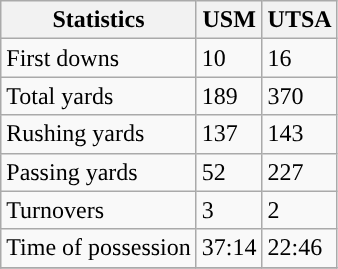<table class="wikitable">
<tr>
<th>Statistics</th>
<th>USM</th>
<th>UTSA</th>
</tr>
<tr>
<td>First downs</td>
<td>10</td>
<td>16</td>
</tr>
<tr>
<td>Total yards</td>
<td>189</td>
<td>370</td>
</tr>
<tr>
<td>Rushing yards</td>
<td>137</td>
<td>143</td>
</tr>
<tr>
<td>Passing yards</td>
<td>52</td>
<td>227</td>
</tr>
<tr>
<td>Turnovers</td>
<td>3</td>
<td>2</td>
</tr>
<tr>
<td>Time of possession</td>
<td>37:14</td>
<td>22:46</td>
</tr>
<tr>
</tr>
</table>
